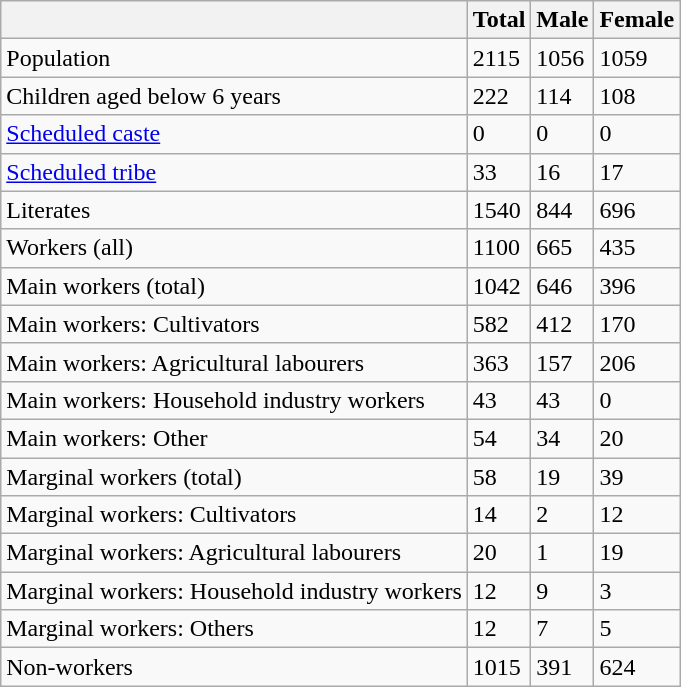<table class="wikitable sortable">
<tr>
<th></th>
<th>Total</th>
<th>Male</th>
<th>Female</th>
</tr>
<tr>
<td>Population</td>
<td>2115</td>
<td>1056</td>
<td>1059</td>
</tr>
<tr>
<td>Children aged below 6 years</td>
<td>222</td>
<td>114</td>
<td>108</td>
</tr>
<tr>
<td><a href='#'>Scheduled caste</a></td>
<td>0</td>
<td>0</td>
<td>0</td>
</tr>
<tr>
<td><a href='#'>Scheduled tribe</a></td>
<td>33</td>
<td>16</td>
<td>17</td>
</tr>
<tr>
<td>Literates</td>
<td>1540</td>
<td>844</td>
<td>696</td>
</tr>
<tr>
<td>Workers (all)</td>
<td>1100</td>
<td>665</td>
<td>435</td>
</tr>
<tr>
<td>Main workers (total)</td>
<td>1042</td>
<td>646</td>
<td>396</td>
</tr>
<tr>
<td>Main workers: Cultivators</td>
<td>582</td>
<td>412</td>
<td>170</td>
</tr>
<tr>
<td>Main workers: Agricultural labourers</td>
<td>363</td>
<td>157</td>
<td>206</td>
</tr>
<tr>
<td>Main workers: Household industry workers</td>
<td>43</td>
<td>43</td>
<td>0</td>
</tr>
<tr>
<td>Main workers: Other</td>
<td>54</td>
<td>34</td>
<td>20</td>
</tr>
<tr>
<td>Marginal workers (total)</td>
<td>58</td>
<td>19</td>
<td>39</td>
</tr>
<tr>
<td>Marginal workers: Cultivators</td>
<td>14</td>
<td>2</td>
<td>12</td>
</tr>
<tr>
<td>Marginal workers: Agricultural labourers</td>
<td>20</td>
<td>1</td>
<td>19</td>
</tr>
<tr>
<td>Marginal workers: Household industry workers</td>
<td>12</td>
<td>9</td>
<td>3</td>
</tr>
<tr>
<td>Marginal workers: Others</td>
<td>12</td>
<td>7</td>
<td>5</td>
</tr>
<tr>
<td>Non-workers</td>
<td>1015</td>
<td>391</td>
<td>624</td>
</tr>
</table>
